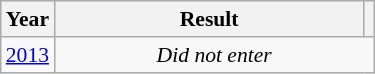<table class="wikitable" style="text-align: center; font-size:90%">
<tr>
<th>Year</th>
<th style="width:200px">Result</th>
<th></th>
</tr>
<tr>
<td><a href='#'>2013</a></td>
<td colspan="2"><em>Did not enter</em></td>
</tr>
</table>
